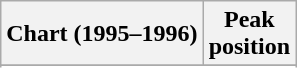<table class="wikitable plainrowheaders sortable">
<tr>
<th>Chart (1995–1996)</th>
<th>Peak<br>position</th>
</tr>
<tr>
</tr>
<tr>
</tr>
<tr>
</tr>
<tr>
</tr>
<tr>
</tr>
<tr>
</tr>
<tr>
</tr>
<tr>
</tr>
<tr>
</tr>
<tr>
</tr>
<tr>
</tr>
<tr>
</tr>
<tr>
</tr>
<tr>
</tr>
<tr>
</tr>
<tr>
</tr>
</table>
